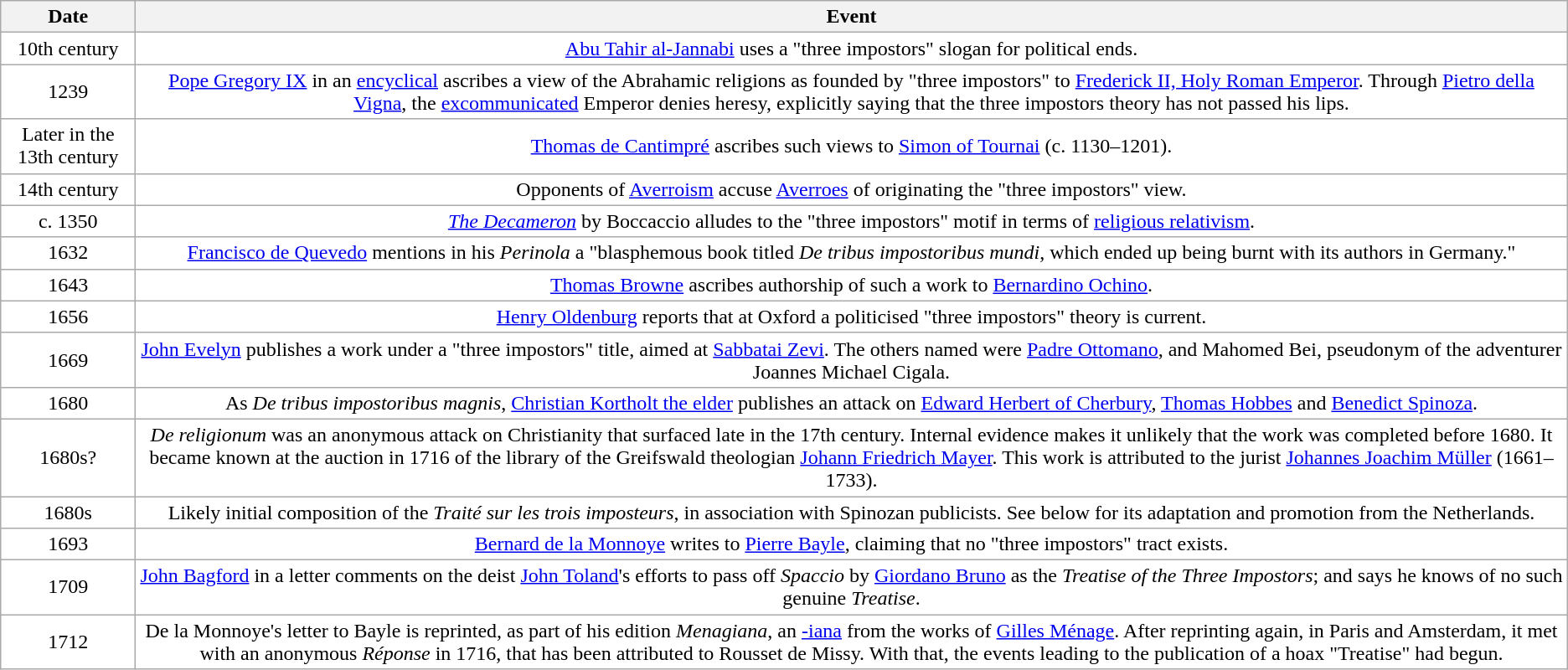<table class="wikitable" style="text-align: center;border:none;background:transparent;">
<tr>
<th>Date</th>
<th>Event</th>
</tr>
<tr>
<td>10th century</td>
<td><a href='#'>Abu Tahir al-Jannabi</a> uses a "three impostors" slogan for political ends.</td>
</tr>
<tr>
<td>1239</td>
<td><a href='#'>Pope Gregory IX</a> in an <a href='#'>encyclical</a> ascribes a view of the Abrahamic religions as founded by "three impostors" to <a href='#'>Frederick II, Holy Roman Emperor</a>. Through <a href='#'>Pietro della Vigna</a>, the <a href='#'>excommunicated</a> Emperor denies heresy, explicitly saying that the three impostors theory has not passed his lips.</td>
</tr>
<tr>
<td>Later in the 13th century</td>
<td><a href='#'>Thomas de Cantimpré</a> ascribes such views to <a href='#'>Simon of Tournai</a> (c. 1130–1201).</td>
</tr>
<tr>
<td>14th century</td>
<td>Opponents of <a href='#'>Averroism</a> accuse <a href='#'>Averroes</a> of originating the "three impostors" view.</td>
</tr>
<tr>
<td>c. 1350</td>
<td><em><a href='#'>The Decameron</a></em> by Boccaccio alludes to the "three impostors" motif in terms of <a href='#'>religious relativism</a>.</td>
</tr>
<tr>
<td>1632</td>
<td><a href='#'>Francisco de Quevedo</a> mentions in his <em>Perinola</em> a "blasphemous book titled <em>De tribus impostoribus mundi</em>, which ended up being burnt with its authors in Germany."</td>
</tr>
<tr>
<td>1643</td>
<td><a href='#'>Thomas Browne</a> ascribes authorship of such a work to <a href='#'>Bernardino Ochino</a>.</td>
</tr>
<tr>
<td>1656</td>
<td><a href='#'>Henry Oldenburg</a> reports that at Oxford a politicised "three impostors" theory is current.</td>
</tr>
<tr>
<td>1669</td>
<td><a href='#'>John Evelyn</a> publishes a work under a "three impostors" title, aimed at <a href='#'>Sabbatai Zevi</a>. The others named were <a href='#'>Padre Ottomano</a>, and Mahomed Bei, pseudonym of the adventurer Joannes Michael Cigala.</td>
</tr>
<tr>
<td>1680</td>
<td>As <em>De tribus impostoribus magnis</em>, <a href='#'>Christian Kortholt the elder</a> publishes an attack on <a href='#'>Edward Herbert of Cherbury</a>, <a href='#'>Thomas Hobbes</a> and <a href='#'>Benedict Spinoza</a>.</td>
</tr>
<tr>
<td>1680s?</td>
<td><em>De  religionum</em> was an anonymous attack on Christianity that surfaced late in the 17th century. Internal evidence makes it unlikely that the work was completed before 1680. It became known at the auction in 1716 of the library of the Greifswald theologian <a href='#'>Johann Friedrich Mayer</a>. This work is attributed to the jurist <a href='#'>Johannes Joachim Müller</a> (1661–1733).</td>
</tr>
<tr>
<td>1680s</td>
<td>Likely initial composition of the <em>Traité sur les trois imposteurs</em>, in association with Spinozan publicists. See below for its adaptation and promotion from the Netherlands.</td>
</tr>
<tr>
<td>1693</td>
<td><a href='#'>Bernard de la Monnoye</a> writes to <a href='#'>Pierre Bayle</a>, claiming that no "three impostors" tract exists.</td>
</tr>
<tr>
<td>1709</td>
<td><a href='#'>John Bagford</a> in a letter comments on the deist <a href='#'>John Toland</a>'s efforts to pass off <em>Spaccio</em> by <a href='#'>Giordano Bruno</a> as the <em>Treatise of the Three Impostors</em>; and says he knows of no such genuine <em>Treatise</em>.</td>
</tr>
<tr>
<td>1712</td>
<td>De la Monnoye's letter to Bayle is reprinted, as part of his edition <em>Menagiana</em>, an <a href='#'>-iana</a> from the works of <a href='#'>Gilles Ménage</a>. After reprinting again, in Paris and Amsterdam, it met with an anonymous <em>Réponse</em> in 1716, that has been attributed to Rousset de Missy. With that, the events leading to the publication of a hoax "Treatise" had begun.</td>
</tr>
</table>
